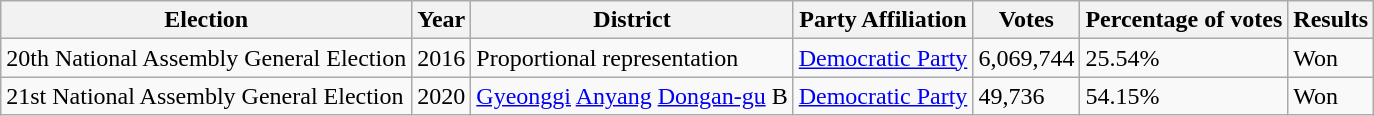<table class="wikitable">
<tr>
<th>Election</th>
<th>Year</th>
<th>District</th>
<th>Party Affiliation</th>
<th>Votes</th>
<th>Percentage of votes</th>
<th>Results</th>
</tr>
<tr>
<td>20th National Assembly General Election</td>
<td>2016</td>
<td>Proportional representation</td>
<td><a href='#'>Democratic Party</a></td>
<td>6,069,744</td>
<td>25.54%</td>
<td>Won</td>
</tr>
<tr>
<td>21st National Assembly General Election</td>
<td>2020</td>
<td><a href='#'>Gyeonggi</a> <a href='#'>Anyang</a> <a href='#'>Dongan-gu</a> B</td>
<td><a href='#'>Democratic Party</a></td>
<td>49,736</td>
<td>54.15%</td>
<td>Won</td>
</tr>
</table>
